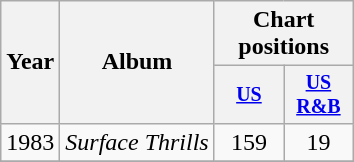<table class="wikitable" style="text-align:center;">
<tr>
<th rowspan="2">Year</th>
<th rowspan="2">Album</th>
<th colspan="2">Chart positions</th>
</tr>
<tr style="font-size:smaller;">
<th width="40"><a href='#'>US</a></th>
<th width="40"><a href='#'>US<br>R&B</a></th>
</tr>
<tr>
<td rowspan="1">1983</td>
<td align="left"><em>Surface Thrills</em></td>
<td>159</td>
<td>19</td>
</tr>
<tr>
</tr>
</table>
